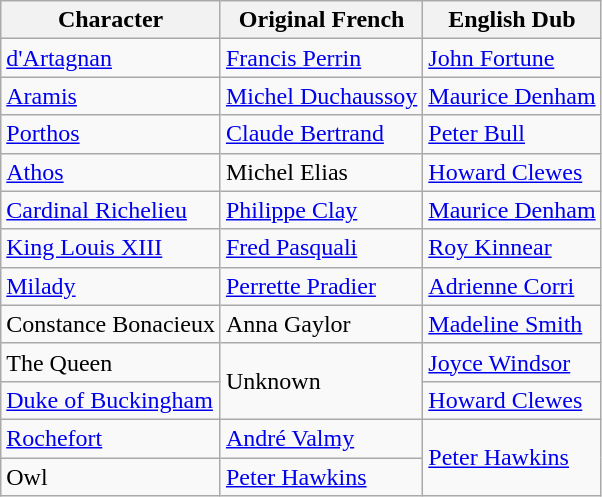<table class="wikitable">
<tr>
<th>Character</th>
<th>Original French</th>
<th>English Dub</th>
</tr>
<tr>
<td><a href='#'>d'Artagnan</a></td>
<td><a href='#'>Francis Perrin</a></td>
<td><a href='#'>John Fortune</a></td>
</tr>
<tr>
<td><a href='#'>Aramis</a></td>
<td><a href='#'>Michel Duchaussoy</a></td>
<td><a href='#'>Maurice Denham</a></td>
</tr>
<tr>
<td><a href='#'>Porthos</a></td>
<td><a href='#'>Claude Bertrand</a></td>
<td><a href='#'>Peter Bull</a></td>
</tr>
<tr>
<td><a href='#'>Athos</a></td>
<td>Michel Elias</td>
<td><a href='#'>Howard Clewes</a></td>
</tr>
<tr>
<td><a href='#'>Cardinal Richelieu</a></td>
<td><a href='#'>Philippe Clay</a></td>
<td><a href='#'>Maurice Denham</a></td>
</tr>
<tr>
<td><a href='#'>King Louis XIII</a></td>
<td><a href='#'>Fred Pasquali</a></td>
<td><a href='#'>Roy Kinnear</a></td>
</tr>
<tr>
<td><a href='#'>Milady</a></td>
<td><a href='#'>Perrette Pradier</a></td>
<td><a href='#'>Adrienne Corri</a></td>
</tr>
<tr>
<td>Constance Bonacieux</td>
<td>Anna Gaylor</td>
<td><a href='#'>Madeline Smith</a></td>
</tr>
<tr>
<td>The Queen</td>
<td rowspan="2">Unknown</td>
<td><a href='#'>Joyce Windsor</a></td>
</tr>
<tr>
<td><a href='#'>Duke of Buckingham</a></td>
<td><a href='#'>Howard Clewes</a></td>
</tr>
<tr>
<td><a href='#'>Rochefort</a></td>
<td><a href='#'>André Valmy</a></td>
<td rowspan="2"><a href='#'>Peter Hawkins</a></td>
</tr>
<tr>
<td>Owl</td>
<td><a href='#'>Peter Hawkins</a></td>
</tr>
</table>
